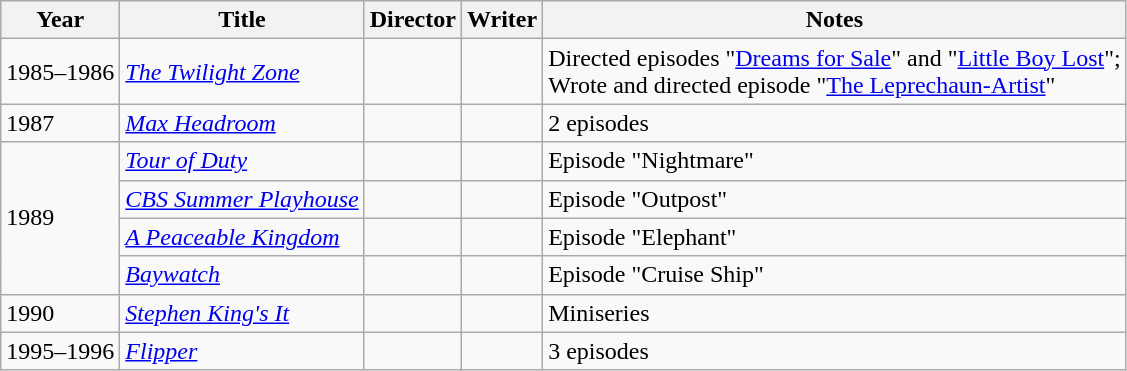<table class="wikitable">
<tr>
<th>Year</th>
<th>Title</th>
<th>Director</th>
<th>Writer</th>
<th>Notes</th>
</tr>
<tr>
<td>1985–1986</td>
<td><em><a href='#'>The Twilight Zone</a></em></td>
<td></td>
<td></td>
<td>Directed episodes "<a href='#'>Dreams for Sale</a>" and "<a href='#'>Little Boy Lost</a>";<br>Wrote and directed episode "<a href='#'>The Leprechaun-Artist</a>"</td>
</tr>
<tr>
<td>1987</td>
<td><em><a href='#'>Max Headroom</a></em></td>
<td></td>
<td></td>
<td>2 episodes</td>
</tr>
<tr>
<td rowspan=4>1989</td>
<td><em><a href='#'>Tour of Duty</a></em></td>
<td></td>
<td></td>
<td>Episode "Nightmare"</td>
</tr>
<tr>
<td><em><a href='#'>CBS Summer Playhouse</a></em></td>
<td></td>
<td></td>
<td>Episode "Outpost"</td>
</tr>
<tr>
<td><em><a href='#'>A Peaceable Kingdom</a></em></td>
<td></td>
<td></td>
<td>Episode "Elephant"</td>
</tr>
<tr>
<td><em><a href='#'>Baywatch</a></em></td>
<td></td>
<td></td>
<td>Episode "Cruise Ship"</td>
</tr>
<tr>
<td>1990</td>
<td><em><a href='#'>Stephen King's It</a></em></td>
<td></td>
<td></td>
<td>Miniseries</td>
</tr>
<tr>
<td>1995–1996</td>
<td><em><a href='#'>Flipper</a></em></td>
<td></td>
<td></td>
<td>3 episodes</td>
</tr>
</table>
